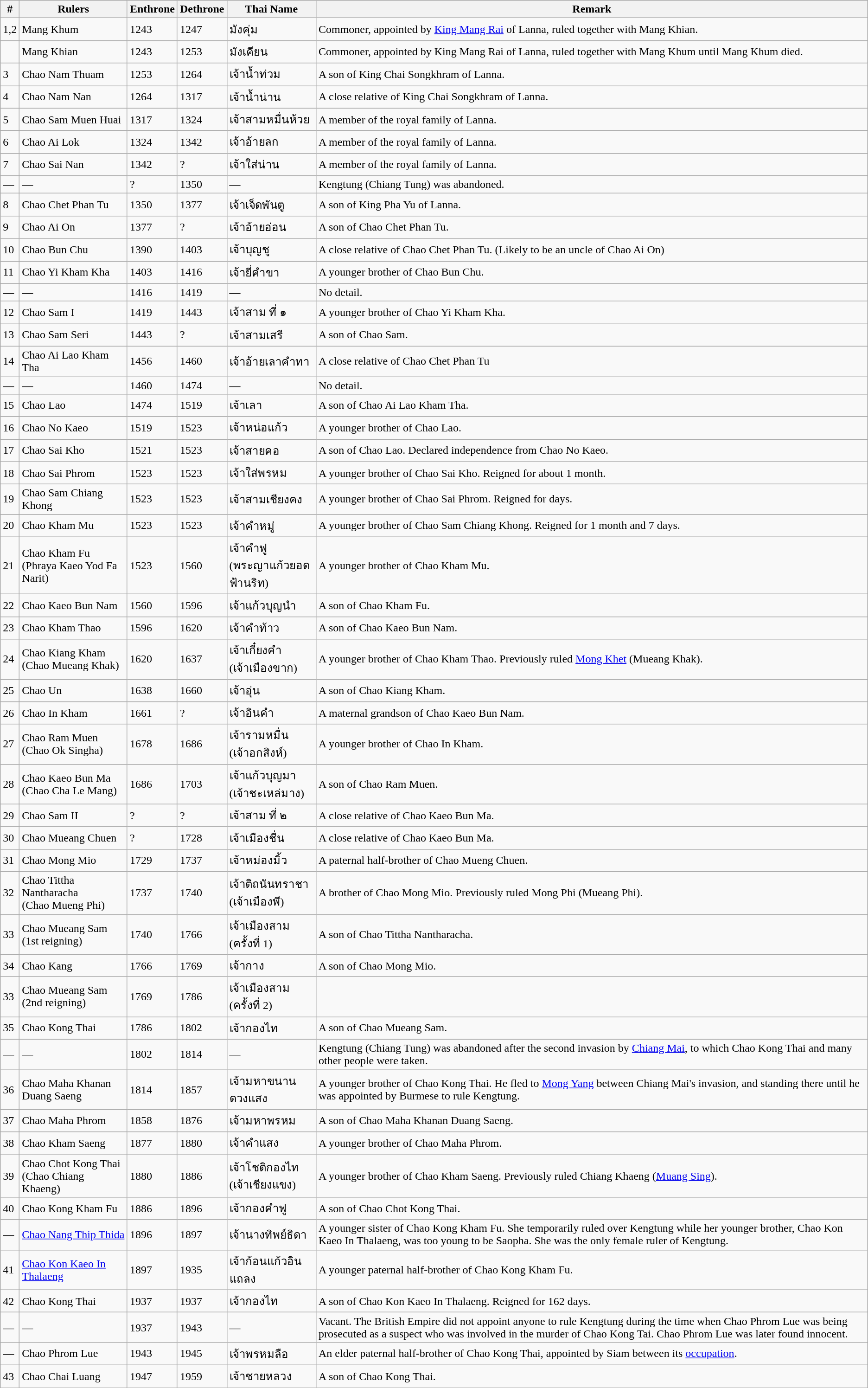<table class="wikitable">
<tr>
<th>#</th>
<th>Rulers</th>
<th>Enthrone</th>
<th>Dethrone</th>
<th>Thai Name</th>
<th>Remark</th>
</tr>
<tr>
<td>1,2</td>
<td>Mang Khum</td>
<td>1243</td>
<td>1247</td>
<td>มังคุ่ม</td>
<td>Commoner, appointed by <a href='#'>King Mang Rai</a> of Lanna, ruled together with Mang Khian.</td>
</tr>
<tr>
<td></td>
<td>Mang Khian</td>
<td>1243</td>
<td>1253</td>
<td>มังเคียน</td>
<td>Commoner, appointed by King Mang Rai of Lanna, ruled together with Mang Khum until Mang Khum died.</td>
</tr>
<tr>
<td>3</td>
<td>Chao Nam Thuam</td>
<td>1253</td>
<td>1264</td>
<td>เจ้าน้ำท่วม</td>
<td>A son of King Chai Songkhram of Lanna.</td>
</tr>
<tr>
<td>4</td>
<td>Chao Nam Nan</td>
<td>1264</td>
<td>1317</td>
<td>เจ้าน้ำน่าน</td>
<td>A close relative of King Chai Songkhram of Lanna.</td>
</tr>
<tr>
<td>5</td>
<td>Chao Sam Muen Huai</td>
<td>1317</td>
<td>1324</td>
<td>เจ้าสามหมื่นห้วย</td>
<td>A member of the royal family of Lanna.</td>
</tr>
<tr>
<td>6</td>
<td>Chao Ai Lok</td>
<td>1324</td>
<td>1342</td>
<td>เจ้าอ้ายลก</td>
<td>A member of the royal family of Lanna.</td>
</tr>
<tr>
<td>7</td>
<td>Chao Sai Nan</td>
<td>1342</td>
<td>?</td>
<td>เจ้าใส่น่าน</td>
<td>A member of the royal family of Lanna.</td>
</tr>
<tr>
<td>—</td>
<td>—</td>
<td>?</td>
<td>1350</td>
<td>—</td>
<td>Kengtung (Chiang Tung) was abandoned.</td>
</tr>
<tr>
<td>8</td>
<td>Chao Chet Phan Tu</td>
<td>1350</td>
<td>1377</td>
<td>เจ้าเจ็ดพันตู</td>
<td>A son of King Pha Yu of Lanna.</td>
</tr>
<tr>
<td>9</td>
<td>Chao Ai On</td>
<td>1377</td>
<td>?</td>
<td>เจ้าอ้ายอ่อน</td>
<td>A son of Chao Chet Phan Tu.</td>
</tr>
<tr>
<td>10</td>
<td>Chao Bun Chu</td>
<td>1390</td>
<td>1403</td>
<td>เจ้าบุญชู</td>
<td>A close relative of Chao Chet Phan Tu. (Likely to be an uncle of Chao Ai On)</td>
</tr>
<tr>
<td>11</td>
<td>Chao Yi Kham Kha</td>
<td>1403</td>
<td>1416</td>
<td>เจ้ายี่คำขา</td>
<td>A younger brother of Chao Bun Chu.</td>
</tr>
<tr>
<td>—</td>
<td>—</td>
<td>1416</td>
<td>1419</td>
<td>—</td>
<td>No detail.</td>
</tr>
<tr>
<td>12</td>
<td>Chao Sam I</td>
<td>1419</td>
<td>1443</td>
<td>เจ้าสาม ที่ ๑</td>
<td>A younger brother of Chao Yi Kham Kha.</td>
</tr>
<tr>
<td>13</td>
<td>Chao Sam Seri</td>
<td>1443</td>
<td>?</td>
<td>เจ้าสามเสรี</td>
<td>A son of Chao Sam.</td>
</tr>
<tr>
<td>14</td>
<td>Chao Ai Lao Kham Tha</td>
<td>1456</td>
<td>1460</td>
<td>เจ้าอ้ายเลาคำทา</td>
<td>A close relative of Chao Chet Phan Tu</td>
</tr>
<tr>
<td>—</td>
<td>—</td>
<td>1460</td>
<td>1474</td>
<td>—</td>
<td>No detail.</td>
</tr>
<tr>
<td>15</td>
<td>Chao Lao</td>
<td>1474</td>
<td>1519</td>
<td>เจ้าเลา</td>
<td>A son of Chao Ai Lao Kham Tha.</td>
</tr>
<tr>
<td>16</td>
<td>Chao No Kaeo</td>
<td>1519</td>
<td>1523</td>
<td>เจ้าหน่อแก้ว</td>
<td>A younger brother of Chao Lao.</td>
</tr>
<tr>
<td>17</td>
<td>Chao Sai Kho</td>
<td>1521</td>
<td>1523</td>
<td>เจ้าสายคอ</td>
<td>A son of Chao Lao. Declared independence from Chao No Kaeo.</td>
</tr>
<tr>
<td>18</td>
<td>Chao Sai Phrom</td>
<td>1523</td>
<td>1523</td>
<td>เจ้าใส่พรหม</td>
<td>A younger brother of Chao Sai Kho. Reigned for about 1 month.</td>
</tr>
<tr>
<td>19</td>
<td>Chao Sam Chiang  Khong</td>
<td>1523</td>
<td>1523</td>
<td>เจ้าสามเชียงคง</td>
<td>A younger brother of Chao Sai Phrom. Reigned for days.</td>
</tr>
<tr>
<td>20</td>
<td>Chao Kham Mu</td>
<td>1523</td>
<td>1523</td>
<td>เจ้าคำหมู่</td>
<td>A younger brother of Chao Sam Chiang Khong. Reigned for 1 month and 7 days.</td>
</tr>
<tr>
<td>21</td>
<td>Chao Kham Fu<br>(Phraya Kaeo Yod Fa Narit)</td>
<td>1523</td>
<td>1560</td>
<td>เจ้าคำฟู<br>(พระญาแก้วยอดฟ้านริท)</td>
<td>A younger brother of Chao Kham Mu.</td>
</tr>
<tr>
<td>22</td>
<td>Chao Kaeo Bun Nam</td>
<td>1560</td>
<td>1596</td>
<td>เจ้าแก้วบุญนำ</td>
<td>A son of Chao Kham Fu.</td>
</tr>
<tr>
<td>23</td>
<td>Chao Kham Thao</td>
<td>1596</td>
<td>1620</td>
<td>เจ้าคำท้าว</td>
<td>A son of Chao Kaeo Bun Nam.</td>
</tr>
<tr>
<td>24</td>
<td>Chao Kiang Kham<br>(Chao Mueang Khak)</td>
<td>1620</td>
<td>1637</td>
<td>เจ้าเกี๋ยงคำ<br>(เจ้าเมืองขาก)</td>
<td>A younger brother of Chao Kham Thao. Previously ruled <a href='#'>Mong Khet</a> (Mueang Khak).</td>
</tr>
<tr>
<td>25</td>
<td>Chao Un</td>
<td>1638</td>
<td>1660</td>
<td>เจ้าอุ่น</td>
<td>A son of Chao Kiang Kham.</td>
</tr>
<tr>
<td>26</td>
<td>Chao In Kham</td>
<td>1661</td>
<td>?</td>
<td>เจ้าอินคำ</td>
<td>A maternal grandson of Chao Kaeo Bun Nam.</td>
</tr>
<tr>
<td>27</td>
<td>Chao Ram Muen<br>(Chao Ok Singha)</td>
<td>1678</td>
<td>1686</td>
<td>เจ้ารามหมื่น<br>(เจ้าอกสิงห์)</td>
<td>A younger brother of Chao In Kham.</td>
</tr>
<tr>
<td>28</td>
<td>Chao Kaeo Bun Ma<br>(Chao Cha Le Mang)</td>
<td>1686</td>
<td>1703</td>
<td>เจ้าแก้วบุญมา<br>(เจ้าชะเหล่มาง)</td>
<td>A son of Chao Ram Muen.</td>
</tr>
<tr>
<td>29</td>
<td>Chao Sam II</td>
<td>?</td>
<td>?</td>
<td>เจ้าสาม ที่ ๒</td>
<td>A close relative of Chao Kaeo Bun Ma.</td>
</tr>
<tr>
<td>30</td>
<td>Chao Mueang Chuen</td>
<td>?</td>
<td>1728</td>
<td>เจ้าเมืองชื่น</td>
<td>A close relative of Chao Kaeo Bun Ma.</td>
</tr>
<tr>
<td>31</td>
<td>Chao Mong Mio</td>
<td>1729</td>
<td>1737</td>
<td>เจ้าหม่องมิ้ว</td>
<td>A paternal half-brother of Chao Mueng Chuen.</td>
</tr>
<tr>
<td>32</td>
<td>Chao Tittha Nantharacha<br>(Chao Mueng Phi)</td>
<td>1737</td>
<td>1740</td>
<td>เจ้าติถนันทราชา<br>(เจ้าเมืองพี)</td>
<td>A brother of Chao Mong Mio. Previously ruled Mong Phi (Mueang Phi).</td>
</tr>
<tr>
<td>33</td>
<td>Chao Mueang Sam (1st reigning)</td>
<td>1740</td>
<td>1766</td>
<td>เจ้าเมืองสาม (ครั้งที่ 1)</td>
<td>A son of Chao Tittha Nantharacha.</td>
</tr>
<tr>
<td>34</td>
<td>Chao Kang</td>
<td>1766</td>
<td>1769</td>
<td>เจ้ากาง</td>
<td>A son of Chao Mong Mio.</td>
</tr>
<tr>
<td>33</td>
<td>Chao Mueang Sam (2nd reigning)</td>
<td>1769</td>
<td>1786</td>
<td>เจ้าเมืองสาม (ครั้งที่ 2)</td>
<td></td>
</tr>
<tr>
<td>35</td>
<td>Chao Kong Thai</td>
<td>1786</td>
<td>1802</td>
<td>เจ้ากองไท</td>
<td>A son of Chao Mueang Sam.</td>
</tr>
<tr>
<td>—</td>
<td>—</td>
<td>1802</td>
<td>1814</td>
<td>—</td>
<td>Kengtung (Chiang Tung) was abandoned after the second invasion by <a href='#'>Chiang Mai</a>, to which Chao Kong Thai and many other people were taken.</td>
</tr>
<tr>
<td>36</td>
<td>Chao Maha Khanan Duang Saeng</td>
<td>1814</td>
<td>1857</td>
<td>เจ้ามหาขนานดวงแสง</td>
<td>A younger brother of Chao Kong Thai. He fled to <a href='#'>Mong Yang</a> between Chiang Mai's invasion, and standing there until he was appointed by Burmese to rule Kengtung.</td>
</tr>
<tr>
<td>37</td>
<td>Chao Maha Phrom</td>
<td>1858</td>
<td>1876</td>
<td>เจ้ามหาพรหม</td>
<td>A son of Chao Maha Khanan Duang Saeng.</td>
</tr>
<tr>
<td>38</td>
<td>Chao Kham Saeng</td>
<td>1877</td>
<td>1880</td>
<td>เจ้าคำแสง</td>
<td>A younger brother of Chao Maha Phrom.</td>
</tr>
<tr>
<td>39</td>
<td>Chao Chot Kong Thai<br>(Chao Chiang Khaeng)</td>
<td>1880</td>
<td>1886</td>
<td>เจ้าโชติกองไท<br>(เจ้าเชียงแขง)</td>
<td>A younger brother of Chao Kham Saeng. Previously ruled Chiang Khaeng (<a href='#'>Muang Sing</a>).</td>
</tr>
<tr>
<td>40</td>
<td>Chao Kong Kham Fu</td>
<td>1886</td>
<td>1896</td>
<td>เจ้ากองคำฟู</td>
<td>A son of Chao Chot Kong Thai.</td>
</tr>
<tr>
<td>—</td>
<td><a href='#'>Chao Nang Thip Thida</a></td>
<td>1896</td>
<td>1897</td>
<td>เจ้านางทิพย์ธิดา</td>
<td>A younger sister of Chao Kong Kham Fu. She temporarily ruled over Kengtung while her younger brother, Chao Kon Kaeo In Thalaeng, was too young to be Saopha. She was the only female ruler of Kengtung.</td>
</tr>
<tr>
<td>41</td>
<td><a href='#'>Chao Kon Kaeo In Thalaeng</a></td>
<td>1897</td>
<td>1935</td>
<td>เจ้าก้อนแก้วอินแถลง</td>
<td>A younger paternal half-brother of Chao Kong Kham Fu.</td>
</tr>
<tr>
<td>42</td>
<td>Chao Kong Thai</td>
<td>1937</td>
<td>1937</td>
<td>เจ้ากองไท</td>
<td>A son of Chao Kon Kaeo In Thalaeng. Reigned for 162 days.</td>
</tr>
<tr>
<td>—</td>
<td>—</td>
<td>1937</td>
<td>1943</td>
<td>—</td>
<td>Vacant. The British Empire did not appoint anyone to rule Kengtung during the time when Chao Phrom Lue was being prosecuted as a suspect who was involved in the murder of Chao Kong Tai. Chao Phrom Lue was later found innocent.</td>
</tr>
<tr>
<td>—</td>
<td>Chao Phrom Lue</td>
<td>1943</td>
<td>1945</td>
<td>เจ้าพรหมลือ</td>
<td>An elder paternal half-brother of Chao Kong Thai, appointed by Siam between its <a href='#'>occupation</a>.</td>
</tr>
<tr>
<td>43</td>
<td>Chao Chai Luang</td>
<td>1947</td>
<td>1959</td>
<td>เจ้าชายหลวง</td>
<td>A son of Chao Kong Thai.</td>
</tr>
</table>
